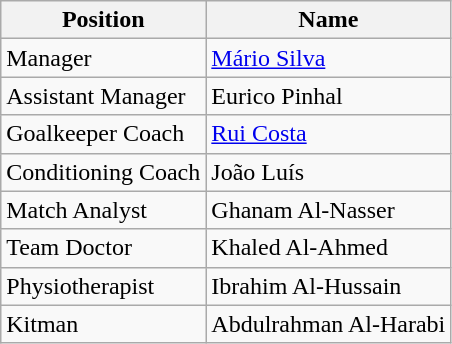<table class="wikitable">
<tr>
<th>Position</th>
<th>Name</th>
</tr>
<tr>
<td>Manager</td>
<td> <a href='#'>Mário Silva</a></td>
</tr>
<tr>
<td>Assistant Manager</td>
<td> Eurico Pinhal</td>
</tr>
<tr>
<td>Goalkeeper Coach</td>
<td> <a href='#'>Rui Costa</a></td>
</tr>
<tr>
<td>Conditioning Coach</td>
<td> João Luís</td>
</tr>
<tr>
<td>Match Analyst</td>
<td> Ghanam Al-Nasser</td>
</tr>
<tr>
<td>Team Doctor</td>
<td> Khaled Al-Ahmed</td>
</tr>
<tr>
<td>Physiotherapist</td>
<td> Ibrahim Al-Hussain</td>
</tr>
<tr>
<td>Kitman</td>
<td> Abdulrahman Al-Harabi</td>
</tr>
</table>
